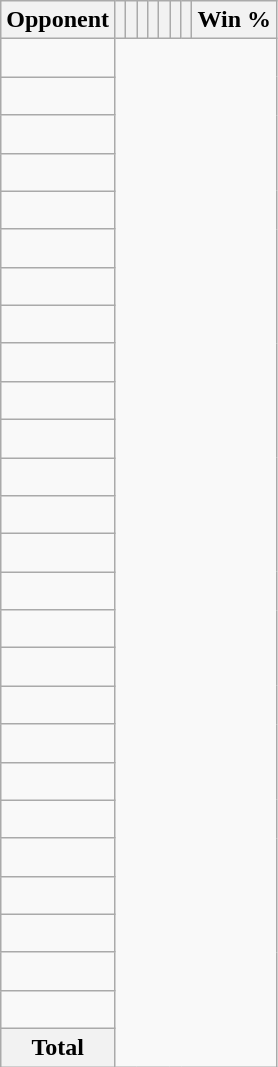<table class="wikitable sortable collapsible collapsed" style="text-align: center;">
<tr>
<th>Opponent</th>
<th></th>
<th></th>
<th></th>
<th></th>
<th></th>
<th></th>
<th></th>
<th>Win %</th>
</tr>
<tr>
<td align="left"><br></td>
</tr>
<tr>
<td align="left"><br></td>
</tr>
<tr>
<td align="left"><br></td>
</tr>
<tr>
<td align="left"><br></td>
</tr>
<tr>
<td align="left"><br></td>
</tr>
<tr>
<td align="left"><br></td>
</tr>
<tr>
<td align="left"><br></td>
</tr>
<tr>
<td align="left"><br></td>
</tr>
<tr>
<td align="left"><br></td>
</tr>
<tr>
<td align="left"><br></td>
</tr>
<tr>
<td align="left"><br></td>
</tr>
<tr>
<td align="left"><br></td>
</tr>
<tr>
<td align="left"><br></td>
</tr>
<tr>
<td align="left"><br></td>
</tr>
<tr>
<td align="left"><br></td>
</tr>
<tr>
<td align="left"><br></td>
</tr>
<tr>
<td align="left"><br></td>
</tr>
<tr>
<td align="left"><br></td>
</tr>
<tr>
<td align="left"><br></td>
</tr>
<tr>
<td align="left"><br></td>
</tr>
<tr>
<td align="left"><br></td>
</tr>
<tr>
<td align="left"><br></td>
</tr>
<tr>
<td align="left"><br></td>
</tr>
<tr>
<td align="left"><br></td>
</tr>
<tr>
<td align="left"><br></td>
</tr>
<tr>
<td align="left"><br></td>
</tr>
<tr class="sortbottom">
<th>Total<br></th>
</tr>
</table>
